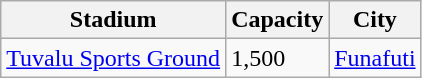<table class="wikitable sortable">
<tr>
<th>Stadium</th>
<th>Capacity</th>
<th>City</th>
</tr>
<tr>
<td><a href='#'>Tuvalu Sports Ground</a></td>
<td>1,500</td>
<td><a href='#'>Funafuti</a></td>
</tr>
</table>
